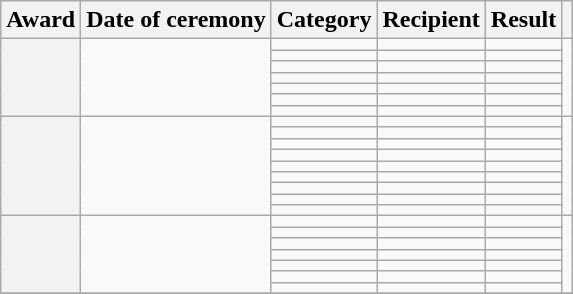<table class="wikitable plainrowheaders sortable">
<tr>
<th scope="col">Award</th>
<th scope="col">Date of ceremony</th>
<th scope="col">Category</th>
<th scope="col">Recipient</th>
<th scope="col">Result</th>
<th scope="col" class="unsortable"></th>
</tr>
<tr>
<th scope="row" rowspan="7"></th>
<td rowspan="7"></td>
<td></td>
<td></td>
<td></td>
<td rowspan="7"></td>
</tr>
<tr>
<td></td>
<td></td>
<td></td>
</tr>
<tr>
<td></td>
<td></td>
<td></td>
</tr>
<tr>
<td></td>
<td></td>
<td></td>
</tr>
<tr>
<td></td>
<td></td>
<td></td>
</tr>
<tr>
<td></td>
<td></td>
<td></td>
</tr>
<tr>
<td></td>
<td></td>
<td></td>
</tr>
<tr>
<th scope="row" rowspan="9"></th>
<td rowspan=9></td>
<td></td>
<td></td>
<td></td>
<td rowspan=9><br></td>
</tr>
<tr>
<td></td>
<td></td>
<td></td>
</tr>
<tr>
<td></td>
<td></td>
<td></td>
</tr>
<tr>
<td></td>
<td></td>
<td></td>
</tr>
<tr>
<td></td>
<td></td>
<td></td>
</tr>
<tr>
<td></td>
<td></td>
<td></td>
</tr>
<tr>
<td></td>
<td></td>
<td></td>
</tr>
<tr>
<td></td>
<td></td>
<td></td>
</tr>
<tr>
<td></td>
<td></td>
<td></td>
</tr>
<tr>
<th scope="row" rowspan="7"></th>
<td rowspan=7></td>
<td></td>
<td></td>
<td></td>
<td rowspan=7><br><br></td>
</tr>
<tr>
<td></td>
<td></td>
<td></td>
</tr>
<tr>
<td></td>
<td></td>
<td></td>
</tr>
<tr>
<td></td>
<td></td>
<td></td>
</tr>
<tr>
<td></td>
<td></td>
<td></td>
</tr>
<tr>
<td></td>
<td></td>
<td></td>
</tr>
<tr>
<td></td>
<td></td>
<td></td>
</tr>
<tr>
</tr>
</table>
